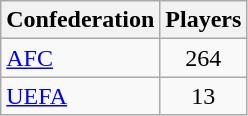<table class="wikitable sortable">
<tr>
<th>Confederation</th>
<th>Players</th>
</tr>
<tr>
<td><a href='#'>AFC</a></td>
<td align=center>264</td>
</tr>
<tr>
<td><a href='#'>UEFA</a></td>
<td align=center>13</td>
</tr>
</table>
